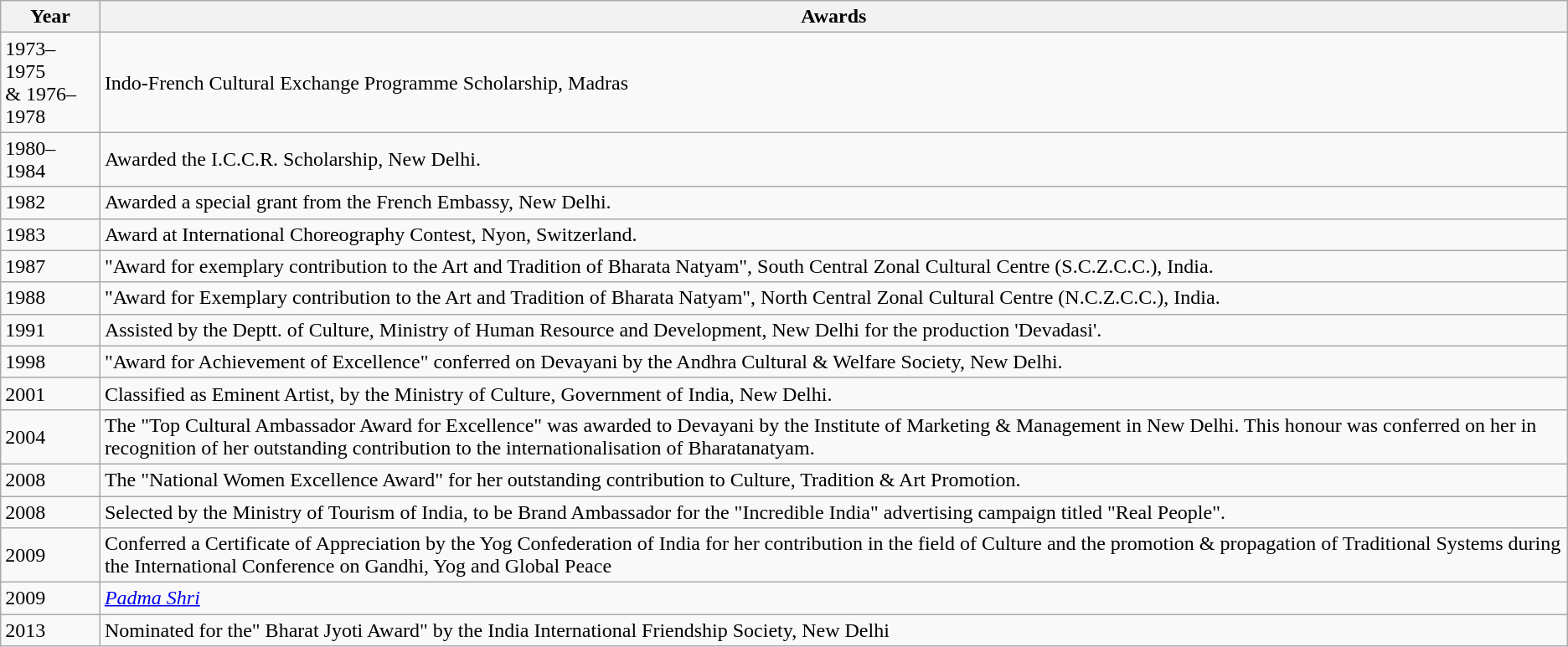<table class="wikitable">
<tr>
<th>Year</th>
<th>Awards</th>
</tr>
<tr>
<td>1973–1975<br>& 1976–1978</td>
<td>Indo-French Cultural Exchange Programme Scholarship, Madras</td>
</tr>
<tr>
<td>1980–1984</td>
<td>Awarded the I.C.C.R. Scholarship, New Delhi.</td>
</tr>
<tr>
<td>1982</td>
<td>Awarded a special grant from the French Embassy, New Delhi.</td>
</tr>
<tr>
<td>1983</td>
<td>Award at International Choreography Contest, Nyon, Switzerland.</td>
</tr>
<tr>
<td>1987</td>
<td>"Award for exemplary contribution to the Art and Tradition of Bharata Natyam", South Central Zonal Cultural Centre (S.C.Z.C.C.), India.</td>
</tr>
<tr>
<td>1988</td>
<td>"Award for Exemplary contribution to the Art and Tradition of Bharata Natyam", North Central Zonal Cultural Centre (N.C.Z.C.C.), India.</td>
</tr>
<tr>
<td>1991</td>
<td>Assisted by the Deptt. of Culture, Ministry of Human Resource and Development, New Delhi for the production 'Devadasi'.</td>
</tr>
<tr>
<td>1998</td>
<td>"Award for Achievement of Excellence" conferred on Devayani by the Andhra Cultural & Welfare Society, New Delhi.</td>
</tr>
<tr>
<td>2001</td>
<td>Classified as Eminent Artist, by the Ministry of Culture, Government of India, New Delhi.</td>
</tr>
<tr>
<td>2004</td>
<td>The "Top Cultural Ambassador Award for Excellence" was awarded to Devayani by the Institute of Marketing & Management in New Delhi. This honour was conferred on her in recognition of her outstanding contribution to the internationalisation of Bharatanatyam.</td>
</tr>
<tr>
<td>2008</td>
<td>The "National Women Excellence Award" for her outstanding contribution to Culture, Tradition & Art Promotion.</td>
</tr>
<tr>
<td>2008</td>
<td>Selected by the Ministry of Tourism of India, to be Brand Ambassador for the "Incredible India" advertising campaign titled "Real People".</td>
</tr>
<tr>
<td>2009</td>
<td>Conferred a Certificate of Appreciation by the Yog Confederation of India for her contribution in the field of Culture and the promotion &  propagation of Traditional Systems during the International Conference on Gandhi, Yog and Global Peace</td>
</tr>
<tr>
<td>2009</td>
<td><em><a href='#'>Padma Shri</a></em></td>
</tr>
<tr>
<td>2013</td>
<td>Nominated for the" Bharat Jyoti Award" by the India International Friendship Society, New Delhi</td>
</tr>
</table>
